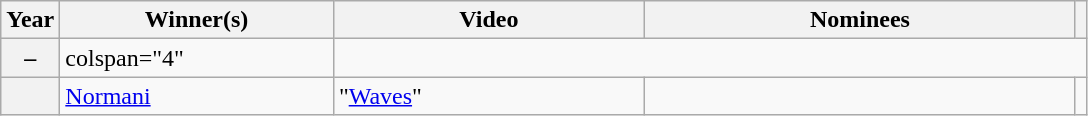<table class="wikitable sortable">
<tr>
<th scope="col">Year</th>
<th scope="col" style="width:175px;">Winner(s)</th>
<th scope="col" style="width:200px;">Video</th>
<th scope="col" style="width:280px;">Nominees</th>
<th scope="col" class="unsortable"></th>
</tr>
<tr>
<th scope="row"> – </th>
<td>colspan="4" </td>
</tr>
<tr>
<th scope="row"></th>
<td><a href='#'>Normani</a> </td>
<td>"<a href='#'>Waves</a>"</td>
<td></td>
<td align="center"></td>
</tr>
</table>
